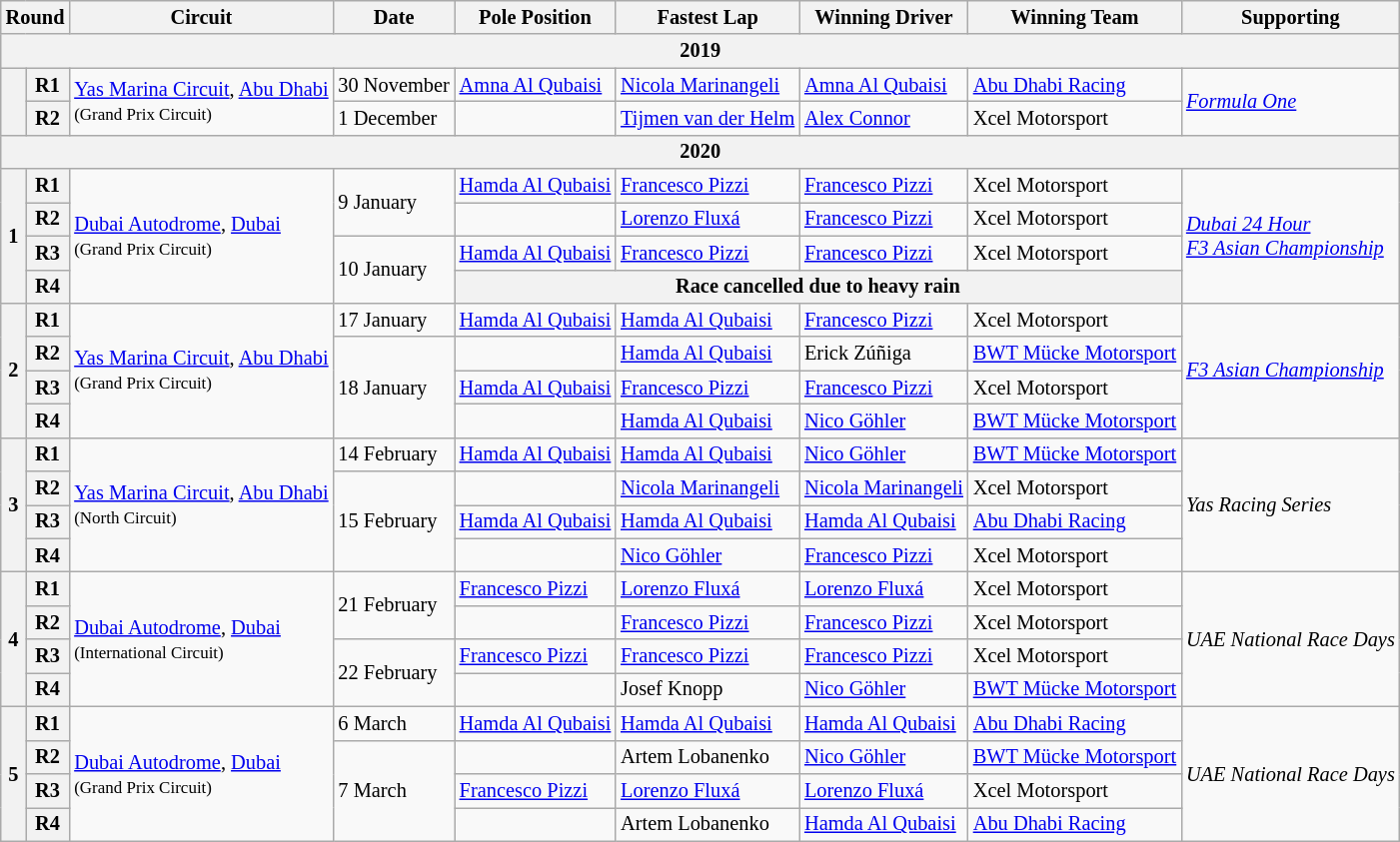<table class="wikitable" style="font-size: 85%">
<tr>
<th colspan=2>Round</th>
<th>Circuit</th>
<th>Date</th>
<th>Pole Position</th>
<th>Fastest Lap</th>
<th>Winning Driver</th>
<th>Winning Team</th>
<th>Supporting</th>
</tr>
<tr>
<th colspan=9>2019</th>
</tr>
<tr>
<th rowspan=2></th>
<th>R1</th>
<td rowspan=2 nowrap><a href='#'>Yas Marina Circuit</a>, <a href='#'>Abu Dhabi</a><br><small>(Grand Prix Circuit)</small></td>
<td nowrap>30 November</td>
<td nowrap> <a href='#'>Amna Al Qubaisi</a></td>
<td nowrap> <a href='#'>Nicola Marinangeli</a></td>
<td nowrap> <a href='#'>Amna Al Qubaisi</a></td>
<td nowrap> <a href='#'>Abu Dhabi Racing</a></td>
<td rowspan=2 nowrap><em><a href='#'>Formula One</a></em></td>
</tr>
<tr>
<th>R2</th>
<td nowrap>1 December</td>
<td></td>
<td nowrap> <a href='#'>Tijmen van der Helm</a></td>
<td nowrap> <a href='#'>Alex Connor</a></td>
<td nowrap> Xcel Motorsport</td>
</tr>
<tr>
<th colspan=9>2020</th>
</tr>
<tr>
<th rowspan=4>1</th>
<th>R1</th>
<td rowspan=4><a href='#'>Dubai Autodrome</a>, <a href='#'>Dubai</a><br><small>(Grand Prix Circuit)</small></td>
<td rowspan=2>9 January</td>
<td nowrap> <a href='#'>Hamda Al Qubaisi</a></td>
<td> <a href='#'>Francesco Pizzi</a></td>
<td> <a href='#'>Francesco Pizzi</a></td>
<td> Xcel Motorsport</td>
<td rowspan=4 nowrap><em><a href='#'>Dubai 24 Hour</a><br><a href='#'>F3 Asian Championship</a></em></td>
</tr>
<tr>
<th>R2</th>
<td></td>
<td> <a href='#'>Lorenzo Fluxá</a></td>
<td> <a href='#'>Francesco Pizzi</a></td>
<td> Xcel Motorsport</td>
</tr>
<tr>
<th>R3</th>
<td rowspan=2>10 January</td>
<td> <a href='#'>Hamda Al Qubaisi</a></td>
<td> <a href='#'>Francesco Pizzi</a></td>
<td> <a href='#'>Francesco Pizzi</a></td>
<td> Xcel Motorsport</td>
</tr>
<tr>
<th>R4</th>
<th colspan=4>Race cancelled due to heavy rain</th>
</tr>
<tr>
<th rowspan=4>2</th>
<th>R1</th>
<td rowspan=4><a href='#'>Yas Marina Circuit</a>, <a href='#'>Abu Dhabi</a><br><small>(Grand Prix Circuit)</small></td>
<td>17 January</td>
<td nowrap> <a href='#'>Hamda Al Qubaisi</a></td>
<td nowrap> <a href='#'>Hamda Al Qubaisi</a></td>
<td> <a href='#'>Francesco Pizzi</a></td>
<td> Xcel Motorsport</td>
<td rowspan=4><em><a href='#'>F3 Asian Championship</a></em></td>
</tr>
<tr>
<th>R2</th>
<td rowspan=3>18 January</td>
<td></td>
<td> <a href='#'>Hamda Al Qubaisi</a></td>
<td> Erick Zúñiga</td>
<td> <a href='#'>BWT Mücke Motorsport</a></td>
</tr>
<tr>
<th>R3</th>
<td> <a href='#'>Hamda Al Qubaisi</a></td>
<td> <a href='#'>Francesco Pizzi</a></td>
<td> <a href='#'>Francesco Pizzi</a></td>
<td> Xcel Motorsport</td>
</tr>
<tr>
<th>R4</th>
<td></td>
<td> <a href='#'>Hamda Al Qubaisi</a></td>
<td> <a href='#'>Nico Göhler</a></td>
<td> <a href='#'>BWT Mücke Motorsport</a></td>
</tr>
<tr>
<th rowspan=4>3</th>
<th>R1</th>
<td rowspan=4><a href='#'>Yas Marina Circuit</a>, <a href='#'>Abu Dhabi</a><br><small>(North Circuit)</small></td>
<td>14 February</td>
<td> <a href='#'>Hamda Al Qubaisi</a></td>
<td> <a href='#'>Hamda Al Qubaisi</a></td>
<td> <a href='#'>Nico Göhler</a></td>
<td> <a href='#'>BWT Mücke Motorsport</a></td>
<td rowspan=4><em>Yas Racing Series</em></td>
</tr>
<tr>
<th>R2</th>
<td rowspan=3>15 February</td>
<td></td>
<td nowrap> <a href='#'>Nicola Marinangeli</a></td>
<td nowrap> <a href='#'>Nicola Marinangeli</a></td>
<td> Xcel Motorsport</td>
</tr>
<tr>
<th>R3</th>
<td> <a href='#'>Hamda Al Qubaisi</a></td>
<td> <a href='#'>Hamda Al Qubaisi</a></td>
<td> <a href='#'>Hamda Al Qubaisi</a></td>
<td> <a href='#'>Abu Dhabi Racing</a></td>
</tr>
<tr>
<th>R4</th>
<td></td>
<td> <a href='#'>Nico Göhler</a></td>
<td> <a href='#'>Francesco Pizzi</a></td>
<td> Xcel Motorsport</td>
</tr>
<tr>
<th rowspan=4>4</th>
<th>R1</th>
<td rowspan=4><a href='#'>Dubai Autodrome</a>, <a href='#'>Dubai</a><br><small>(International Circuit)</small></td>
<td rowspan=2>21 February</td>
<td> <a href='#'>Francesco Pizzi</a></td>
<td> <a href='#'>Lorenzo Fluxá</a></td>
<td> <a href='#'>Lorenzo Fluxá</a></td>
<td> Xcel Motorsport</td>
<td rowspan=4><em>UAE National Race Days</em></td>
</tr>
<tr>
<th>R2</th>
<td></td>
<td> <a href='#'>Francesco Pizzi</a></td>
<td> <a href='#'>Francesco Pizzi</a></td>
<td> Xcel Motorsport</td>
</tr>
<tr>
<th>R3</th>
<td rowspan=2>22 February</td>
<td> <a href='#'>Francesco Pizzi</a></td>
<td> <a href='#'>Francesco Pizzi</a></td>
<td> <a href='#'>Francesco Pizzi</a></td>
<td> Xcel Motorsport</td>
</tr>
<tr>
<th>R4</th>
<td></td>
<td> Josef Knopp</td>
<td> <a href='#'>Nico Göhler</a></td>
<td> <a href='#'>BWT Mücke Motorsport</a></td>
</tr>
<tr>
<th rowspan=4>5</th>
<th>R1</th>
<td rowspan=4><a href='#'>Dubai Autodrome</a>, <a href='#'>Dubai</a><br><small>(Grand Prix Circuit)</small></td>
<td>6 March</td>
<td nowrap> <a href='#'>Hamda Al Qubaisi</a></td>
<td nowrap> <a href='#'>Hamda Al Qubaisi</a></td>
<td nowrap> <a href='#'>Hamda Al Qubaisi</a></td>
<td> <a href='#'>Abu Dhabi Racing</a></td>
<td rowspan=4 nowrap><em>UAE National Race Days</em></td>
</tr>
<tr>
<th>R2</th>
<td rowspan=3>7 March</td>
<td></td>
<td> Artem Lobanenko</td>
<td> <a href='#'>Nico Göhler</a></td>
<td nowrap> <a href='#'>BWT Mücke Motorsport</a></td>
</tr>
<tr>
<th>R3</th>
<td> <a href='#'>Francesco Pizzi</a></td>
<td> <a href='#'>Lorenzo Fluxá</a></td>
<td> <a href='#'>Lorenzo Fluxá</a></td>
<td> Xcel Motorsport</td>
</tr>
<tr>
<th>R4</th>
<td></td>
<td> Artem Lobanenko</td>
<td> <a href='#'>Hamda Al Qubaisi</a></td>
<td> <a href='#'>Abu Dhabi Racing</a></td>
</tr>
</table>
